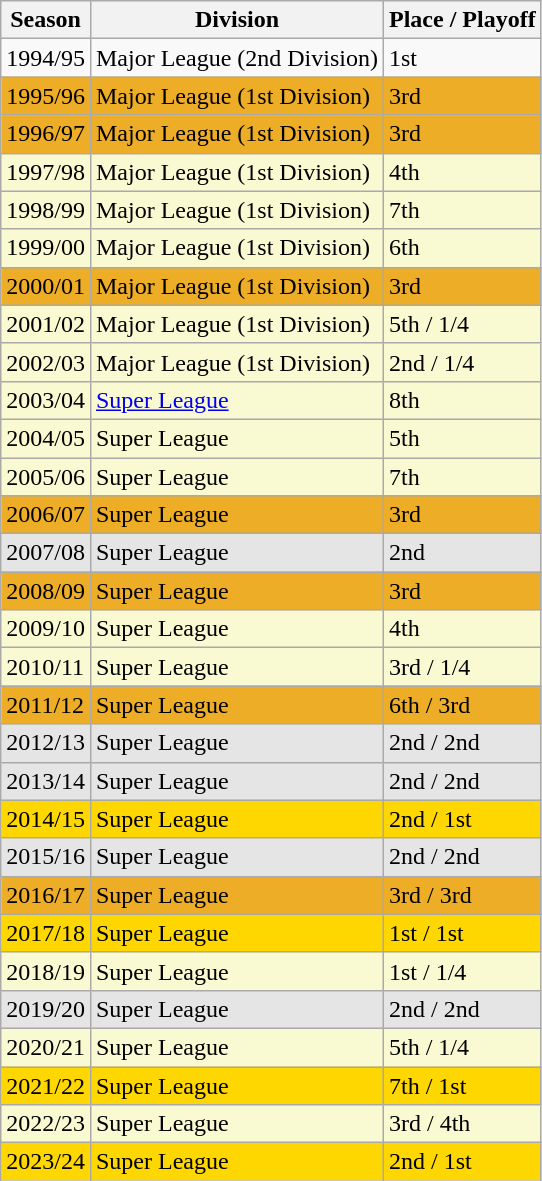<table class="wikitable">
<tr style="background:#f0f6fa;">
<th><strong>Season</strong></th>
<th><strong>Division</strong></th>
<th><strong>Place / Playoff</strong></th>
</tr>
<tr>
<td>1994/95</td>
<td>Major League (2nd Division)</td>
<td>1st</td>
</tr>
<tr bgcolor="#EDAD27">
<td>1995/96</td>
<td>Major League (1st Division)</td>
<td>3rd</td>
</tr>
<tr bgcolor="#EDAD27">
<td>1996/97</td>
<td>Major League (1st Division)</td>
<td>3rd</td>
</tr>
<tr bgcolor="#FAFAD2">
<td>1997/98</td>
<td>Major League (1st Division)</td>
<td>4th</td>
</tr>
<tr bgcolor="#FAFAD2">
<td>1998/99</td>
<td>Major League (1st Division)</td>
<td>7th</td>
</tr>
<tr bgcolor="#FAFAD2">
<td>1999/00</td>
<td>Major League (1st Division)</td>
<td>6th</td>
</tr>
<tr bgcolor="#EDAD27">
<td>2000/01</td>
<td>Major League (1st Division)</td>
<td>3rd</td>
</tr>
<tr bgcolor="#FAFAD2">
<td>2001/02</td>
<td>Major League (1st Division)</td>
<td>5th / 1/4</td>
</tr>
<tr bgcolor="#FAFAD2">
<td>2002/03</td>
<td>Major League (1st Division)</td>
<td>2nd / 1/4</td>
</tr>
<tr bgcolor="#FAFAD2">
<td>2003/04</td>
<td><a href='#'>Super League</a></td>
<td>8th</td>
</tr>
<tr bgcolor="#FAFAD2">
<td>2004/05</td>
<td>Super League</td>
<td>5th</td>
</tr>
<tr bgcolor="#FAFAD2">
<td>2005/06</td>
<td>Super League</td>
<td>7th</td>
</tr>
<tr bgcolor="#EDAD27">
<td>2006/07</td>
<td>Super League</td>
<td>3rd</td>
</tr>
<tr bgcolor="#E5E5E5">
<td>2007/08</td>
<td>Super League</td>
<td>2nd</td>
</tr>
<tr bgcolor="#EDAD27">
<td>2008/09</td>
<td>Super League</td>
<td>3rd</td>
</tr>
<tr bgcolor="#FAFAD2">
<td>2009/10</td>
<td>Super League</td>
<td>4th</td>
</tr>
<tr bgcolor="#FAFAD2">
<td>2010/11</td>
<td>Super League</td>
<td>3rd / 1/4</td>
</tr>
<tr bgcolor="#EDAD27">
<td>2011/12</td>
<td>Super League</td>
<td>6th / 3rd</td>
</tr>
<tr bgcolor="#E5E5E5">
<td>2012/13</td>
<td>Super League</td>
<td>2nd / 2nd</td>
</tr>
<tr bgcolor="#E5E5E5">
<td>2013/14</td>
<td>Super League</td>
<td>2nd / 2nd</td>
</tr>
<tr bgcolor="gold">
<td>2014/15</td>
<td>Super League</td>
<td>2nd / 1st</td>
</tr>
<tr bgcolor="#E5E5E5">
<td>2015/16</td>
<td>Super League</td>
<td>2nd / 2nd</td>
</tr>
<tr bgcolor="#EDAD27">
<td>2016/17</td>
<td>Super League</td>
<td>3rd / 3rd</td>
</tr>
<tr bgcolor="gold">
<td>2017/18</td>
<td>Super League</td>
<td>1st / 1st</td>
</tr>
<tr bgcolor="#FAFAD2">
<td>2018/19</td>
<td>Super League</td>
<td>1st / 1/4</td>
</tr>
<tr bgcolor="#E5E5E5">
<td>2019/20</td>
<td>Super League</td>
<td>2nd / 2nd</td>
</tr>
<tr bgcolor="#FAFAD2">
<td>2020/21</td>
<td>Super League</td>
<td>5th / 1/4</td>
</tr>
<tr bgcolor="gold">
<td>2021/22</td>
<td>Super League</td>
<td>7th / 1st</td>
</tr>
<tr bgcolor="#FAFAD2">
<td>2022/23</td>
<td>Super League</td>
<td>3rd / 4th</td>
</tr>
<tr bgcolor="gold">
<td>2023/24</td>
<td>Super League</td>
<td>2nd / 1st</td>
</tr>
</table>
